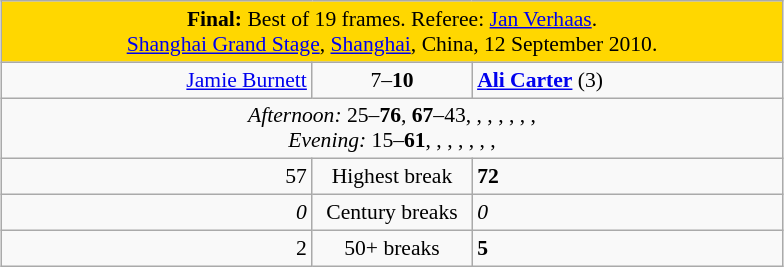<table class="wikitable" style="font-size: 90%; margin: 1em auto 1em auto;">
<tr>
<td colspan = "3" align="center" bgcolor="#ffd700"><strong>Final:</strong> Best of 19 frames. Referee: <a href='#'>Jan Verhaas</a>.<br><a href='#'>Shanghai Grand Stage</a>, <a href='#'>Shanghai</a>, China, 12 September 2010.</td>
</tr>
<tr>
<td width = "200" align="right"><a href='#'>Jamie Burnett</a><br></td>
<td width = "100" align="center">7–<strong>10</strong></td>
<td width = "200"><strong><a href='#'>Ali Carter</a></strong> (3)<br></td>
</tr>
<tr>
<td colspan = "3" align="center" style="font-size: 100%"><em>Afternoon:</em> 25–<strong>76</strong>, <strong>67</strong>–43, , , , , , ,  <br><em>Evening:</em> 15–<strong>61</strong>, , , , , , , </td>
</tr>
<tr>
<td align="right">57</td>
<td align="center">Highest break</td>
<td><strong>72</strong></td>
</tr>
<tr>
<td align="right"><em>0</em></td>
<td align="center">Century breaks</td>
<td><em>0</em></td>
</tr>
<tr>
<td align="right">2</td>
<td align="center">50+ breaks</td>
<td><strong>5</strong></td>
</tr>
</table>
